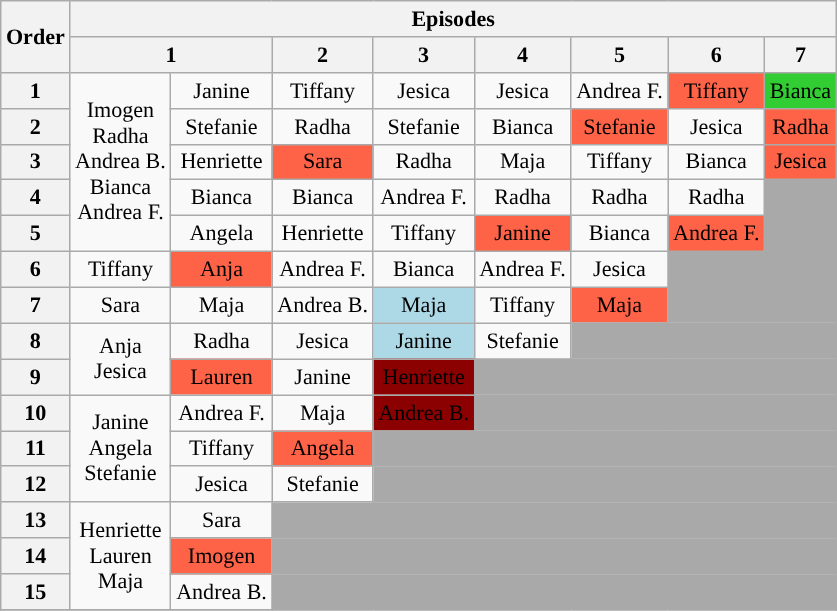<table class="wikitable" style="text-align:center; font-size:92%">
<tr>
<th rowspan=2>Order</th>
<th colspan="10">Episodes</th>
</tr>
<tr>
<th colspan="2">1</th>
<th>2</th>
<th>3</th>
<th>4</th>
<th>5</th>
<th>6</th>
<th>7</th>
</tr>
<tr>
<th>1</th>
<td rowspan="5">Imogen<br>Radha<br>Andrea B.<br>Bianca<br>Andrea F.</td>
<td>Janine</td>
<td>Tiffany</td>
<td>Jesica</td>
<td>Jesica</td>
<td>Andrea F.</td>
<td bgcolor="tomato">Tiffany</td>
<td bgcolor="LimeGreen">Bianca</td>
</tr>
<tr>
<th>2</th>
<td>Stefanie</td>
<td>Radha</td>
<td>Stefanie</td>
<td>Bianca</td>
<td bgcolor="tomato">Stefanie</td>
<td>Jesica</td>
<td bgcolor="tomato">Radha</td>
</tr>
<tr>
<th>3</th>
<td>Henriette</td>
<td bgcolor="tomato">Sara</td>
<td>Radha</td>
<td>Maja</td>
<td>Tiffany</td>
<td>Bianca</td>
<td bgcolor="tomato">Jesica</td>
</tr>
<tr>
<th>4</th>
<td>Bianca</td>
<td>Bianca</td>
<td>Andrea F.</td>
<td>Radha</td>
<td>Radha</td>
<td>Radha</td>
<td colspan="2" bgcolor="darkgray"></td>
</tr>
<tr>
<th>5</th>
<td>Angela</td>
<td>Henriette</td>
<td>Tiffany</td>
<td bgcolor="tomato">Janine</td>
<td>Bianca</td>
<td bgcolor="tomato">Andrea F.</td>
<td bgcolor="darkgray" colspan=3></td>
</tr>
<tr>
<th>6</th>
<td>Tiffany</td>
<td bgcolor="tomato">Anja</td>
<td>Andrea F.</td>
<td>Bianca</td>
<td>Andrea F.</td>
<td>Jesica</td>
<td bgcolor="darkgray" colspan=4></td>
</tr>
<tr>
<th>7</th>
<td>Sara</td>
<td>Maja</td>
<td>Andrea B.</td>
<td bgcolor="lightblue">Maja</td>
<td>Tiffany</td>
<td bgcolor="tomato">Maja</td>
<td bgcolor="darkgray" colspan=4></td>
</tr>
<tr>
<th>8</th>
<td rowspan="2">Anja<br>Jesica</td>
<td>Radha</td>
<td>Jesica</td>
<td bgcolor="lightblue">Janine</td>
<td>Stefanie</td>
<td bgcolor="darkgray" colspan=5></td>
</tr>
<tr>
<th>9</th>
<td bgcolor="tomato">Lauren</td>
<td>Janine</td>
<td bgcolor="darkred"><span>Henriette</span></td>
<td colspan="6" bgcolor="darkgray"></td>
</tr>
<tr>
<th>10</th>
<td rowspan="3">Janine<br>Angela<br>Stefanie</td>
<td>Andrea F.</td>
<td>Maja</td>
<td bgcolor="darkred"><span>Andrea B.</span></td>
<td colspan="6" bgcolor="darkgray"></td>
</tr>
<tr>
<th>11</th>
<td>Tiffany</td>
<td bgcolor="tomato">Angela</td>
<td bgcolor="darkgray" colspan=7></td>
</tr>
<tr>
<th>12</th>
<td>Jesica</td>
<td>Stefanie</td>
<td colspan="7" bgcolor="darkgray"></td>
</tr>
<tr>
<th>13</th>
<td rowspan="3">Henriette<br>Lauren<br>Maja</td>
<td>Sara</td>
<td bgcolor="darkgray" colspan=8></td>
</tr>
<tr>
<th>14</th>
<td bgcolor="tomato">Imogen</td>
<td bgcolor="darkgray" colspan=8></td>
</tr>
<tr>
<th>15</th>
<td>Andrea B.</td>
<td bgcolor="darkgray" colspan=8></td>
</tr>
<tr>
</tr>
</table>
